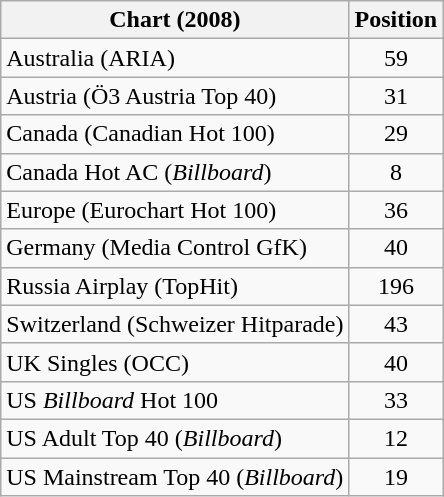<table class="wikitable sortable">
<tr>
<th>Chart (2008)</th>
<th>Position</th>
</tr>
<tr>
<td>Australia (ARIA)</td>
<td style="text-align:center;">59</td>
</tr>
<tr>
<td>Austria (Ö3 Austria Top 40)</td>
<td style="text-align:center;">31</td>
</tr>
<tr>
<td>Canada (Canadian Hot 100)</td>
<td style="text-align:center;">29</td>
</tr>
<tr>
<td>Canada Hot AC (<em>Billboard</em>)</td>
<td align="center">8</td>
</tr>
<tr>
<td>Europe (Eurochart Hot 100)</td>
<td style="text-align:center;">36</td>
</tr>
<tr>
<td>Germany (Media Control GfK)</td>
<td style="text-align:center;">40</td>
</tr>
<tr>
<td>Russia Airplay (TopHit)</td>
<td style="text-align:center;">196</td>
</tr>
<tr>
<td>Switzerland (Schweizer Hitparade)</td>
<td style="text-align:center;">43</td>
</tr>
<tr>
<td>UK Singles (OCC)</td>
<td style="text-align:center;">40</td>
</tr>
<tr>
<td>US <em>Billboard</em> Hot 100</td>
<td style="text-align:center;">33</td>
</tr>
<tr>
<td>US Adult Top 40 (<em>Billboard</em>)</td>
<td style="text-align:center;">12</td>
</tr>
<tr>
<td>US Mainstream Top 40 (<em>Billboard</em>)</td>
<td style="text-align:center;">19</td>
</tr>
</table>
